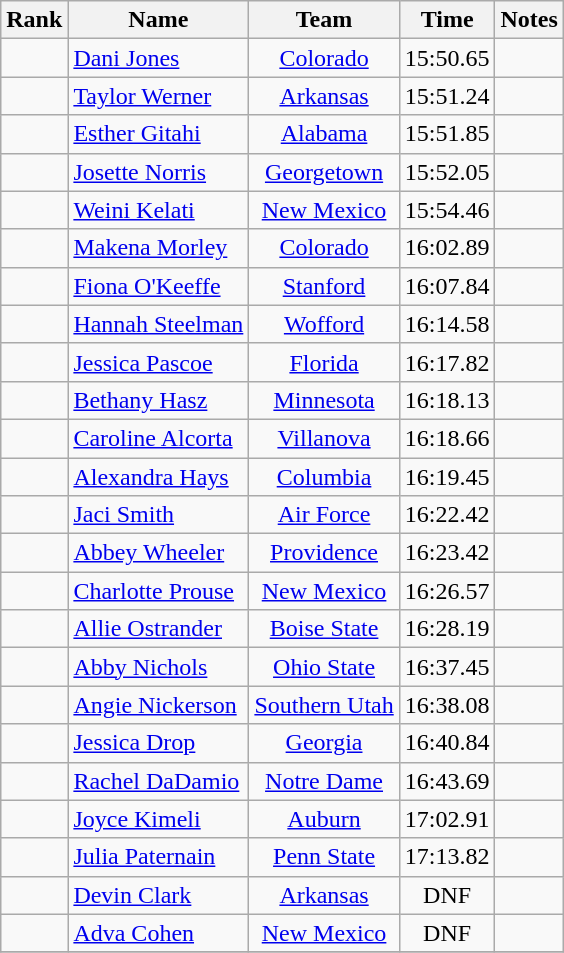<table class="wikitable sortable" style="text-align:center">
<tr>
<th>Rank</th>
<th>Name</th>
<th>Team</th>
<th>Time</th>
<th>Notes</th>
</tr>
<tr>
<td></td>
<td align=left> <a href='#'>Dani Jones</a></td>
<td><a href='#'>Colorado</a></td>
<td>15:50.65</td>
<td></td>
</tr>
<tr>
<td></td>
<td align=left> <a href='#'>Taylor Werner</a></td>
<td><a href='#'>Arkansas</a></td>
<td>15:51.24</td>
<td></td>
</tr>
<tr>
<td></td>
<td align=left> <a href='#'>Esther Gitahi</a></td>
<td><a href='#'>Alabama</a></td>
<td>15:51.85</td>
<td></td>
</tr>
<tr>
<td></td>
<td align=left> <a href='#'>Josette Norris</a></td>
<td><a href='#'>Georgetown</a></td>
<td>15:52.05</td>
<td></td>
</tr>
<tr>
<td></td>
<td align=left> <a href='#'>Weini Kelati</a></td>
<td><a href='#'>New Mexico</a></td>
<td>15:54.46</td>
<td></td>
</tr>
<tr>
<td></td>
<td align=left> <a href='#'>Makena Morley</a></td>
<td><a href='#'>Colorado</a></td>
<td>16:02.89</td>
<td></td>
</tr>
<tr>
<td></td>
<td align=left> <a href='#'>Fiona O'Keeffe</a></td>
<td><a href='#'>Stanford</a></td>
<td>16:07.84</td>
<td></td>
</tr>
<tr>
<td></td>
<td align=left> <a href='#'>Hannah Steelman</a></td>
<td><a href='#'>Wofford</a></td>
<td>16:14.58</td>
<td></td>
</tr>
<tr>
<td></td>
<td align=left> <a href='#'>Jessica Pascoe</a></td>
<td><a href='#'>Florida</a></td>
<td>16:17.82</td>
<td></td>
</tr>
<tr>
<td></td>
<td align=left> <a href='#'>Bethany Hasz</a></td>
<td><a href='#'>Minnesota</a></td>
<td>16:18.13</td>
<td></td>
</tr>
<tr>
<td></td>
<td align=left> <a href='#'>Caroline Alcorta</a></td>
<td><a href='#'>Villanova</a></td>
<td>16:18.66</td>
<td></td>
</tr>
<tr>
<td></td>
<td align=left> <a href='#'>Alexandra Hays</a></td>
<td><a href='#'>Columbia</a></td>
<td>16:19.45</td>
<td></td>
</tr>
<tr>
<td></td>
<td align=left> <a href='#'>Jaci Smith</a></td>
<td><a href='#'>Air Force</a></td>
<td>16:22.42</td>
<td></td>
</tr>
<tr>
<td></td>
<td align=left> <a href='#'>Abbey Wheeler</a></td>
<td><a href='#'>Providence</a></td>
<td>16:23.42</td>
<td></td>
</tr>
<tr>
<td></td>
<td align=left> <a href='#'>Charlotte Prouse</a></td>
<td><a href='#'>New Mexico</a></td>
<td>16:26.57</td>
<td></td>
</tr>
<tr>
<td></td>
<td align=left> <a href='#'>Allie Ostrander</a></td>
<td><a href='#'>Boise State</a></td>
<td>16:28.19</td>
<td></td>
</tr>
<tr>
<td></td>
<td align=left> <a href='#'>Abby Nichols</a></td>
<td><a href='#'>Ohio State</a></td>
<td>16:37.45</td>
<td></td>
</tr>
<tr>
<td></td>
<td align=left> <a href='#'>Angie Nickerson</a></td>
<td><a href='#'>Southern Utah</a></td>
<td>16:38.08</td>
<td></td>
</tr>
<tr>
<td></td>
<td align=left> <a href='#'>Jessica Drop</a></td>
<td><a href='#'>Georgia</a></td>
<td>16:40.84</td>
<td></td>
</tr>
<tr>
<td></td>
<td align=left> <a href='#'>Rachel DaDamio</a></td>
<td><a href='#'>Notre Dame</a></td>
<td>16:43.69</td>
<td></td>
</tr>
<tr>
<td></td>
<td align=left> <a href='#'>Joyce Kimeli</a></td>
<td><a href='#'>Auburn</a></td>
<td>17:02.91</td>
<td></td>
</tr>
<tr>
<td></td>
<td align=left> <a href='#'>Julia Paternain</a></td>
<td><a href='#'>Penn State</a></td>
<td>17:13.82</td>
<td></td>
</tr>
<tr>
<td></td>
<td align=left> <a href='#'>Devin Clark</a></td>
<td><a href='#'>Arkansas</a></td>
<td>DNF</td>
<td></td>
</tr>
<tr>
<td></td>
<td align=left> <a href='#'>Adva Cohen</a></td>
<td><a href='#'>New Mexico</a></td>
<td>DNF</td>
<td></td>
</tr>
<tr>
</tr>
</table>
